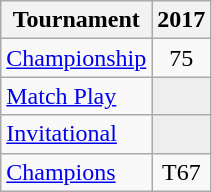<table class="wikitable" style="text-align:center;">
<tr>
<th>Tournament</th>
<th>2017</th>
</tr>
<tr>
<td align="left"><a href='#'>Championship</a></td>
<td>75</td>
</tr>
<tr>
<td align="left"><a href='#'>Match Play</a></td>
<td style="background:#eeeeee;"></td>
</tr>
<tr>
<td align="left"><a href='#'>Invitational</a></td>
<td style="background:#eeeeee;"></td>
</tr>
<tr>
<td align="left"><a href='#'>Champions</a></td>
<td>T67</td>
</tr>
</table>
